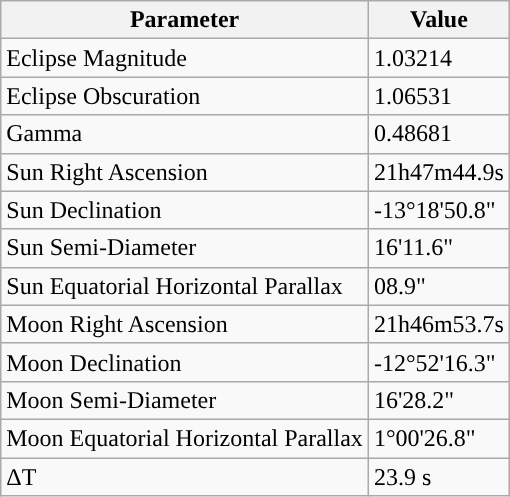<table class="wikitable">
<tr>
<th>Parameter</th>
<th>Value</th>
</tr>
<tr>
<td>Eclipse Magnitude</td>
<td>1.03214</td>
</tr>
<tr>
<td>Eclipse Obscuration</td>
<td>1.06531</td>
</tr>
<tr>
<td>Gamma</td>
<td>0.48681</td>
</tr>
<tr>
<td>Sun Right Ascension</td>
<td>21h47m44.9s</td>
</tr>
<tr>
<td>Sun Declination</td>
<td>-13°18'50.8"</td>
</tr>
<tr>
<td>Sun Semi-Diameter</td>
<td>16'11.6"</td>
</tr>
<tr>
<td>Sun Equatorial Horizontal Parallax</td>
<td>08.9"</td>
</tr>
<tr>
<td>Moon Right Ascension</td>
<td>21h46m53.7s</td>
</tr>
<tr>
<td>Moon Declination</td>
<td>-12°52'16.3"</td>
</tr>
<tr>
<td>Moon Semi-Diameter</td>
<td>16'28.2"</td>
</tr>
<tr>
<td>Moon Equatorial Horizontal Parallax</td>
<td>1°00'26.8"</td>
</tr>
<tr>
<td>ΔT</td>
<td>23.9 s</td>
</tr>
</table>
